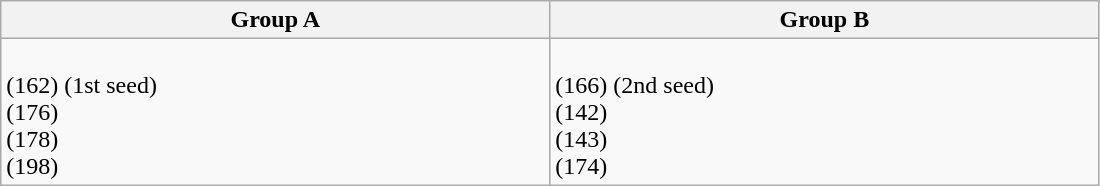<table class="wikitable" width=58%>
<tr>
<th width=20%>Group A</th>
<th width=20%>Group B</th>
</tr>
<tr>
<td><br> (162) (1st seed)<br>
 (176)<br>
 (178)<br>
 (198)</td>
<td><br> (166) (2nd seed)<br>
 (142)<br>
 (143)<br>
 (174)</td>
</tr>
</table>
